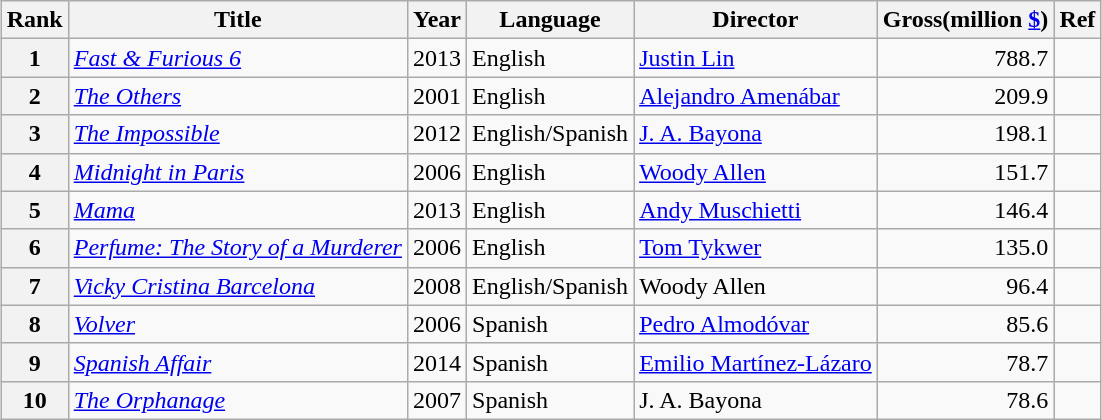<table class="wikitable" style="margin:1em auto;">
<tr>
<th>Rank</th>
<th>Title</th>
<th>Year</th>
<th>Language</th>
<th>Director</th>
<th>Gross(million <a href='#'>$</a>)</th>
<th>Ref</th>
</tr>
<tr>
<th align = "center">1</th>
<td><em><a href='#'>Fast & Furious 6</a></em></td>
<td align = "center">2013</td>
<td>English</td>
<td><a href='#'>Justin Lin</a></td>
<td align = "right">788.7</td>
<td></td>
</tr>
<tr>
<th align = "center">2</th>
<td><em><a href='#'>The Others</a></em></td>
<td align = "center">2001</td>
<td>English</td>
<td><a href='#'>Alejandro Amenábar</a></td>
<td align = "right">209.9</td>
<td></td>
</tr>
<tr>
<th align = "center">3</th>
<td><em><a href='#'>The Impossible</a></em></td>
<td align = "center">2012</td>
<td>English/Spanish</td>
<td><a href='#'>J. A. Bayona</a></td>
<td align = "right">198.1</td>
<td></td>
</tr>
<tr>
<th align = "center">4</th>
<td><em><a href='#'>Midnight in Paris</a></em></td>
<td align = "center">2006</td>
<td>English</td>
<td><a href='#'>Woody Allen</a></td>
<td align = "right">151.7</td>
<td></td>
</tr>
<tr>
<th align = "center">5</th>
<td><em><a href='#'>Mama</a></em></td>
<td align = "center">2013</td>
<td>English</td>
<td><a href='#'>Andy Muschietti</a></td>
<td align = "right">146.4</td>
<td></td>
</tr>
<tr>
<th align = "center">6</th>
<td><em><a href='#'>Perfume: The Story of a Murderer</a></em></td>
<td align = "center">2006</td>
<td>English</td>
<td><a href='#'>Tom Tykwer</a></td>
<td align = "right">135.0</td>
<td></td>
</tr>
<tr>
<th align = "center">7</th>
<td><em><a href='#'>Vicky Cristina Barcelona</a></em></td>
<td align = "center">2008</td>
<td>English/Spanish</td>
<td>Woody Allen</td>
<td align = "right">96.4</td>
<td></td>
</tr>
<tr>
<th align = "center">8</th>
<td><em><a href='#'>Volver</a></em></td>
<td align = "center">2006</td>
<td>Spanish</td>
<td><a href='#'>Pedro Almodóvar</a></td>
<td align = "right">85.6</td>
<td></td>
</tr>
<tr>
<th align = "center">9</th>
<td><em><a href='#'>Spanish Affair</a></em></td>
<td align = "center">2014</td>
<td>Spanish</td>
<td><a href='#'>Emilio Martínez-Lázaro</a></td>
<td align = "right">78.7</td>
<td></td>
</tr>
<tr>
<th align = "center">10</th>
<td><em><a href='#'>The Orphanage</a></em></td>
<td align = "center">2007</td>
<td>Spanish</td>
<td>J. A. Bayona</td>
<td align = "right">78.6</td>
<td></td>
</tr>
</table>
